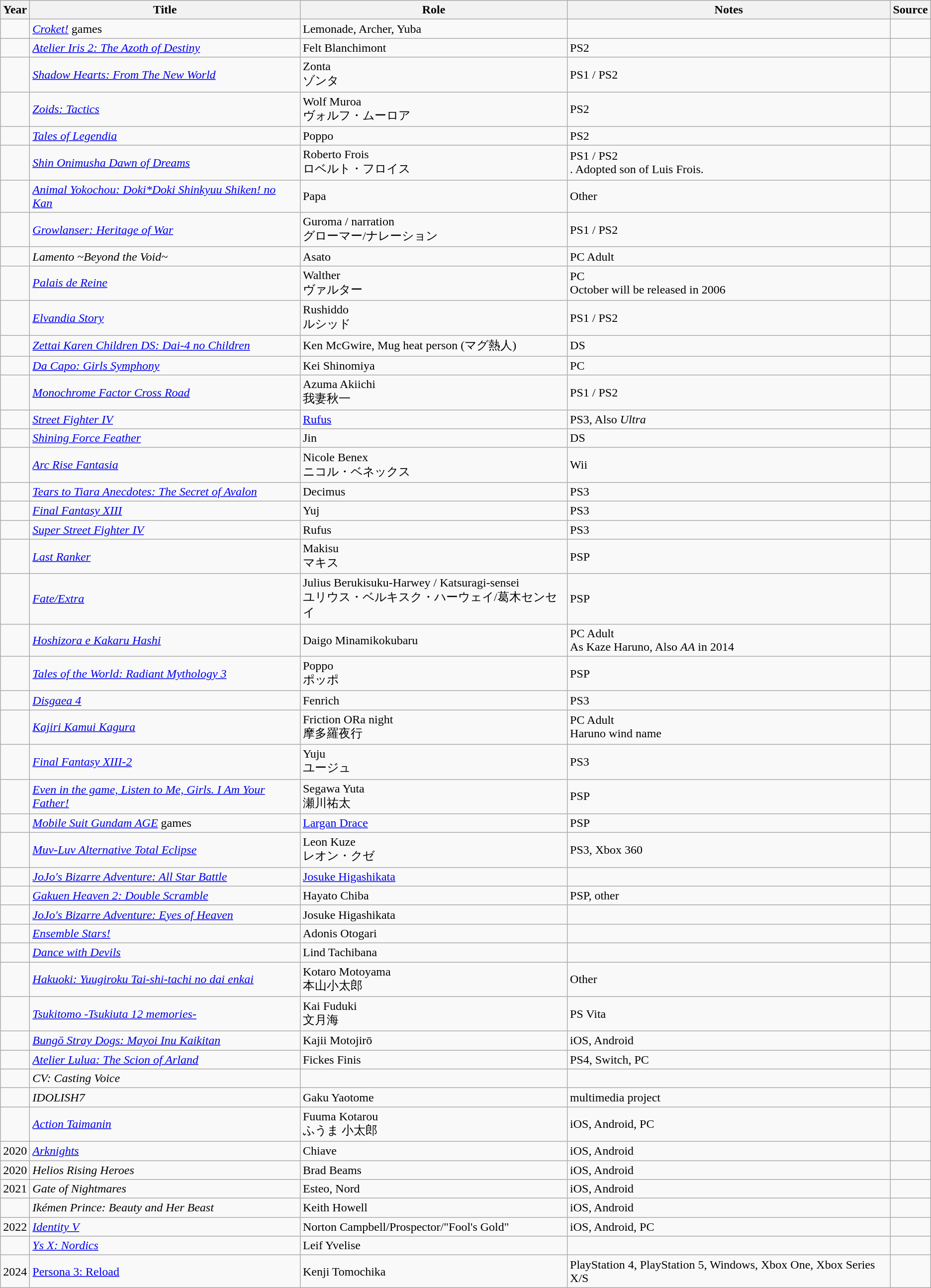<table class="wikitable sortable plainrowheaders">
<tr>
<th>Year</th>
<th>Title</th>
<th>Role</th>
<th class="unsortable">Notes</th>
<th class="unsortable">Source</th>
</tr>
<tr>
<td></td>
<td><em><a href='#'>Croket!</a></em> games</td>
<td>Lemonade, Archer, Yuba</td>
<td></td>
<td></td>
</tr>
<tr>
<td></td>
<td><em><a href='#'>Atelier Iris 2: The Azoth of Destiny</a> </em></td>
<td>Felt Blanchimont</td>
<td>PS2 </td>
<td></td>
</tr>
<tr>
<td></td>
<td><em><a href='#'>Shadow Hearts: From The New World</a></em></td>
<td>Zonta<br>ゾンタ</td>
<td>PS1 / PS2</td>
<td></td>
</tr>
<tr>
<td></td>
<td><em><a href='#'>Zoids: Tactics</a></em></td>
<td>Wolf Muroa<br>ヴォルフ・ムーロア</td>
<td>PS2</td>
<td></td>
</tr>
<tr>
<td></td>
<td><em><a href='#'>Tales of Legendia</a></em></td>
<td>Poppo</td>
<td>PS2</td>
<td></td>
</tr>
<tr>
<td></td>
<td><em><a href='#'>Shin Onimusha Dawn of Dreams</a></em></td>
<td>Roberto Frois<br>ロベルト・フロイス</td>
<td>PS1 / PS2<br>. Adopted son of Luis Frois.</td>
<td></td>
</tr>
<tr>
<td></td>
<td><em><a href='#'>Animal Yokochou: Doki*Doki Shinkyuu Shiken! no Kan</a></em></td>
<td>Papa</td>
<td>Other</td>
<td></td>
</tr>
<tr>
<td></td>
<td><em><a href='#'>Growlanser: Heritage of War</a></em></td>
<td>Guroma / narration<br>グローマー/ナレーション</td>
<td>PS1 / PS2</td>
<td></td>
</tr>
<tr>
<td></td>
<td><em>Lamento ~Beyond the Void~</em></td>
<td>Asato</td>
<td>PC Adult</td>
<td></td>
</tr>
<tr>
<td></td>
<td><em><a href='#'>Palais de Reine</a></em></td>
<td>Walther<br>ヴァルター</td>
<td>PC<br>October will be released in 2006</td>
<td></td>
</tr>
<tr>
<td></td>
<td><em><a href='#'>Elvandia Story</a></em></td>
<td>Rushiddo<br>ルシッド</td>
<td>PS1 / PS2</td>
<td></td>
</tr>
<tr>
<td></td>
<td><em> <a href='#'>Zettai Karen Children DS: Dai-4 no Children</a></em></td>
<td>Ken McGwire, Mug heat person (マグ熱人)</td>
<td>DS</td>
<td></td>
</tr>
<tr>
<td></td>
<td><em> <a href='#'>Da Capo: Girls Symphony</a></em></td>
<td>Kei Shinomiya</td>
<td>PC</td>
<td></td>
</tr>
<tr>
<td></td>
<td><em> <a href='#'>Monochrome Factor Cross Road</a></em></td>
<td>Azuma Akiichi<br>我妻秋一</td>
<td>PS1 / PS2</td>
<td></td>
</tr>
<tr>
<td></td>
<td><em><a href='#'>Street Fighter IV</a></em></td>
<td><a href='#'>Rufus</a></td>
<td>PS3, Also <em>Ultra</em></td>
<td></td>
</tr>
<tr>
<td></td>
<td><em><a href='#'>Shining Force Feather</a></em></td>
<td>Jin</td>
<td>DS</td>
<td></td>
</tr>
<tr>
<td></td>
<td><em><a href='#'>Arc Rise Fantasia</a></em></td>
<td>Nicole Benex<br>ニコル・ベネックス</td>
<td>Wii</td>
<td></td>
</tr>
<tr>
<td></td>
<td><em> <a href='#'>Tears to Tiara Anecdotes: The Secret of Avalon</a></em></td>
<td>Decimus</td>
<td>PS3</td>
<td></td>
</tr>
<tr>
<td></td>
<td><em><a href='#'>Final Fantasy XIII</a></em></td>
<td>Yuj</td>
<td>PS3</td>
<td></td>
</tr>
<tr>
<td></td>
<td><em><a href='#'>Super Street Fighter IV</a></em></td>
<td>Rufus</td>
<td>PS3</td>
<td></td>
</tr>
<tr>
<td></td>
<td><em><a href='#'>Last Ranker</a></em></td>
<td>Makisu<br>マキス</td>
<td>PSP</td>
<td></td>
</tr>
<tr>
<td></td>
<td><em><a href='#'>Fate/Extra</a></em></td>
<td>Julius Berukisuku-Harwey / Katsuragi-sensei<br>ユリウス・ベルキスク・ハーウェイ/葛木センセイ</td>
<td>PSP</td>
<td></td>
</tr>
<tr>
<td></td>
<td><em><a href='#'>Hoshizora e Kakaru Hashi</a></em></td>
<td>Daigo Minamikokubaru</td>
<td>PC Adult<br>As Kaze Haruno, Also <em>AA</em> in 2014</td>
<td></td>
</tr>
<tr>
<td></td>
<td><em><a href='#'>Tales of the World: Radiant Mythology 3</a></em></td>
<td>Poppo<br>ポッポ</td>
<td>PSP</td>
<td></td>
</tr>
<tr>
<td></td>
<td><em><a href='#'>Disgaea 4</a></em></td>
<td>Fenrich</td>
<td>PS3</td>
<td></td>
</tr>
<tr>
<td></td>
<td><em><a href='#'>Kajiri Kamui Kagura</a></em></td>
<td>Friction ORa night<br>摩多羅夜行</td>
<td>PC Adult<br>Haruno wind name</td>
<td></td>
</tr>
<tr>
<td></td>
<td><em><a href='#'>Final Fantasy XIII-2</a></em></td>
<td>Yuju<br>ユージュ</td>
<td>PS3</td>
<td></td>
</tr>
<tr>
<td></td>
<td><em><a href='#'>Even in the game, Listen to Me, Girls. I Am Your Father!</a></em></td>
<td>Segawa Yuta<br>瀬川祐太</td>
<td>PSP</td>
<td></td>
</tr>
<tr>
<td></td>
<td><em><a href='#'>Mobile Suit Gundam AGE</a></em> games</td>
<td><a href='#'>Largan Drace</a></td>
<td>PSP</td>
<td></td>
</tr>
<tr>
<td></td>
<td><em><a href='#'>Muv-Luv Alternative Total Eclipse</a></em></td>
<td>Leon Kuze<br>レオン・クゼ</td>
<td>PS3, Xbox 360</td>
<td></td>
</tr>
<tr>
<td></td>
<td><em><a href='#'>JoJo's Bizarre Adventure: All Star Battle</a></em></td>
<td><a href='#'>Josuke Higashikata</a></td>
<td></td>
<td></td>
</tr>
<tr>
<td></td>
<td><em><a href='#'>Gakuen Heaven 2: Double Scramble</a></em></td>
<td>Hayato Chiba</td>
<td>PSP, other</td>
<td></td>
</tr>
<tr>
<td></td>
<td><em><a href='#'>JoJo's Bizarre Adventure: Eyes of Heaven</a></em></td>
<td>Josuke Higashikata</td>
<td></td>
<td></td>
</tr>
<tr>
<td></td>
<td><em><a href='#'>Ensemble Stars!</a></em></td>
<td>Adonis Otogari</td>
<td></td>
</tr>
<tr>
<td></td>
<td><em><a href='#'>Dance with Devils</a></em></td>
<td>Lind Tachibana</td>
<td></td>
<td></td>
</tr>
<tr>
<td></td>
<td><em><a href='#'>Hakuoki: Yuugiroku Tai-shi-tachi no dai enkai</a></em></td>
<td>Kotaro Motoyama<br>本山小太郎</td>
<td>Other</td>
<td></td>
</tr>
<tr>
<td></td>
<td><em><a href='#'>Tsukitomo -Tsukiuta 12 memories-</a></em></td>
<td>Kai Fuduki<br>文月海</td>
<td>PS Vita</td>
<td></td>
</tr>
<tr>
<td></td>
<td><em><a href='#'>Bungō Stray Dogs: Mayoi Inu Kaikitan</a></em></td>
<td>Kajii Motojirō</td>
<td>iOS, Android</td>
<td></td>
</tr>
<tr>
<td></td>
<td><em><a href='#'>Atelier Lulua: The Scion of Arland</a></em></td>
<td>Fickes Finis</td>
<td>PS4, Switch, PC</td>
<td></td>
</tr>
<tr>
<td></td>
<td><em>CV: Casting Voice</em></td>
<td></td>
<td></td>
<td></td>
</tr>
<tr>
<td></td>
<td><em>IDOLISH7</em></td>
<td>Gaku Yaotome</td>
<td>multimedia project</td>
<td></td>
</tr>
<tr>
<td></td>
<td><em><a href='#'>Action Taimanin</a></em></td>
<td>Fuuma Kotarou<br>ふうま 小太郎</td>
<td>iOS, Android, PC</td>
<td></td>
</tr>
<tr>
<td>2020</td>
<td><em><a href='#'>Arknights</a></em></td>
<td>Chiave</td>
<td>iOS, Android</td>
<td></td>
</tr>
<tr>
<td>2020</td>
<td><em>Helios Rising Heroes</em></td>
<td>Brad Beams</td>
<td>iOS, Android</td>
<td></td>
</tr>
<tr>
<td>2021</td>
<td><em>Gate of Nightmares</em></td>
<td>Esteo, Nord</td>
<td>iOS, Android</td>
<td></td>
</tr>
<tr>
<td></td>
<td><em>Ikémen Prince: Beauty and Her Beast</em></td>
<td>Keith Howell</td>
<td>iOS, Android</td>
<td></td>
</tr>
<tr>
<td>2022</td>
<td><em><a href='#'>Identity V</a></em></td>
<td>Norton Campbell/Prospector/"Fool's Gold"</td>
<td>iOS, Android, PC</td>
<td></td>
</tr>
<tr>
<td></td>
<td><em><a href='#'>Ys X: Nordics</a></em></td>
<td>Leif Yvelise</td>
<td></td>
<td></td>
</tr>
<tr>
<td>2024</td>
<td><a href='#'>Persona 3: Reload</a></td>
<td>Kenji Tomochika</td>
<td>PlayStation 4, PlayStation 5, Windows, Xbox One, Xbox Series X/S</td>
<td></td>
</tr>
</table>
